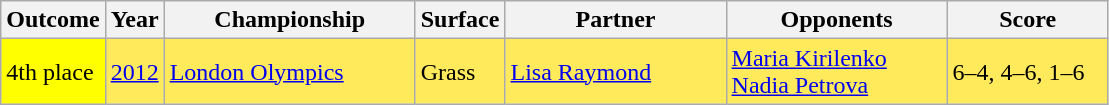<table class="sortable wikitable">
<tr>
<th>Outcome</th>
<th>Year</th>
<th width=160>Championship</th>
<th>Surface</th>
<th width=140>Partner</th>
<th width=140>Opponents</th>
<th width=100 class="unsortable">Score</th>
</tr>
<tr bgcolor=FFEA5C>
<td bgcolor=yellow>4th place</td>
<td><a href='#'>2012</a></td>
<td><a href='#'>London Olympics</a></td>
<td>Grass</td>
<td> <a href='#'>Lisa Raymond</a></td>
<td> <a href='#'>Maria Kirilenko</a> <br>  <a href='#'>Nadia Petrova</a></td>
<td>6–4, 4–6, 1–6</td>
</tr>
</table>
